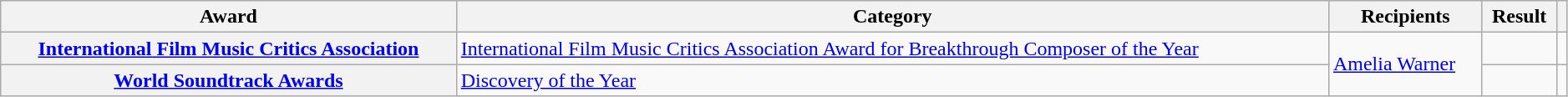<table class="wikitable plainrowheaders" style="width:99%;">
<tr>
<th scope="col">Award</th>
<th scope="col">Category</th>
<th scope="col">Recipients</th>
<th scope="col">Result</th>
<th scope="col"></th>
</tr>
<tr>
<th scope="row"><a href='#'>International Film Music Critics Association</a></th>
<td><a href='#'>International Film Music Critics Association Award for Breakthrough Composer of the Year</a></td>
<td rowspan="2"><a href='#'>Amelia Warner</a></td>
<td></td>
<td style="text-align:center;"><br></td>
</tr>
<tr>
<th scope="row"><a href='#'>World Soundtrack Awards</a></th>
<td><a href='#'>Discovery of the Year</a></td>
<td></td>
<td style="text-align:center;"><br></td>
</tr>
</table>
